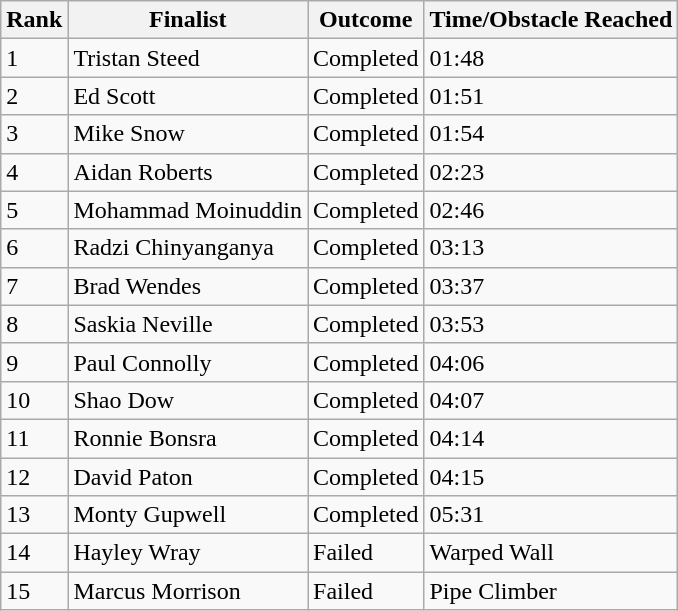<table class="wikitable">
<tr>
<th>Rank</th>
<th>Finalist</th>
<th>Outcome</th>
<th>Time/Obstacle Reached</th>
</tr>
<tr>
<td>1</td>
<td>Tristan Steed</td>
<td>Completed</td>
<td>01:48</td>
</tr>
<tr>
<td>2</td>
<td>Ed Scott</td>
<td>Completed</td>
<td>01:51</td>
</tr>
<tr>
<td>3</td>
<td>Mike Snow</td>
<td>Completed</td>
<td>01:54</td>
</tr>
<tr>
<td>4</td>
<td>Aidan Roberts</td>
<td>Completed</td>
<td>02:23</td>
</tr>
<tr>
<td>5</td>
<td>Mohammad Moinuddin</td>
<td>Completed</td>
<td>02:46</td>
</tr>
<tr>
<td>6</td>
<td>Radzi Chinyanganya</td>
<td>Completed</td>
<td>03:13</td>
</tr>
<tr>
<td>7</td>
<td>Brad Wendes</td>
<td>Completed</td>
<td>03:37</td>
</tr>
<tr>
<td>8</td>
<td>Saskia Neville</td>
<td>Completed</td>
<td>03:53</td>
</tr>
<tr>
<td>9</td>
<td>Paul Connolly</td>
<td>Completed</td>
<td>04:06</td>
</tr>
<tr>
<td>10</td>
<td>Shao Dow</td>
<td>Completed</td>
<td>04:07</td>
</tr>
<tr>
<td>11</td>
<td>Ronnie Bonsra</td>
<td>Completed</td>
<td>04:14</td>
</tr>
<tr>
<td>12</td>
<td>David Paton</td>
<td>Completed</td>
<td>04:15</td>
</tr>
<tr>
<td>13</td>
<td>Monty Gupwell</td>
<td>Completed</td>
<td>05:31</td>
</tr>
<tr>
<td>14</td>
<td>Hayley Wray</td>
<td>Failed</td>
<td>Warped Wall</td>
</tr>
<tr>
<td>15</td>
<td>Marcus Morrison</td>
<td>Failed</td>
<td>Pipe Climber</td>
</tr>
</table>
